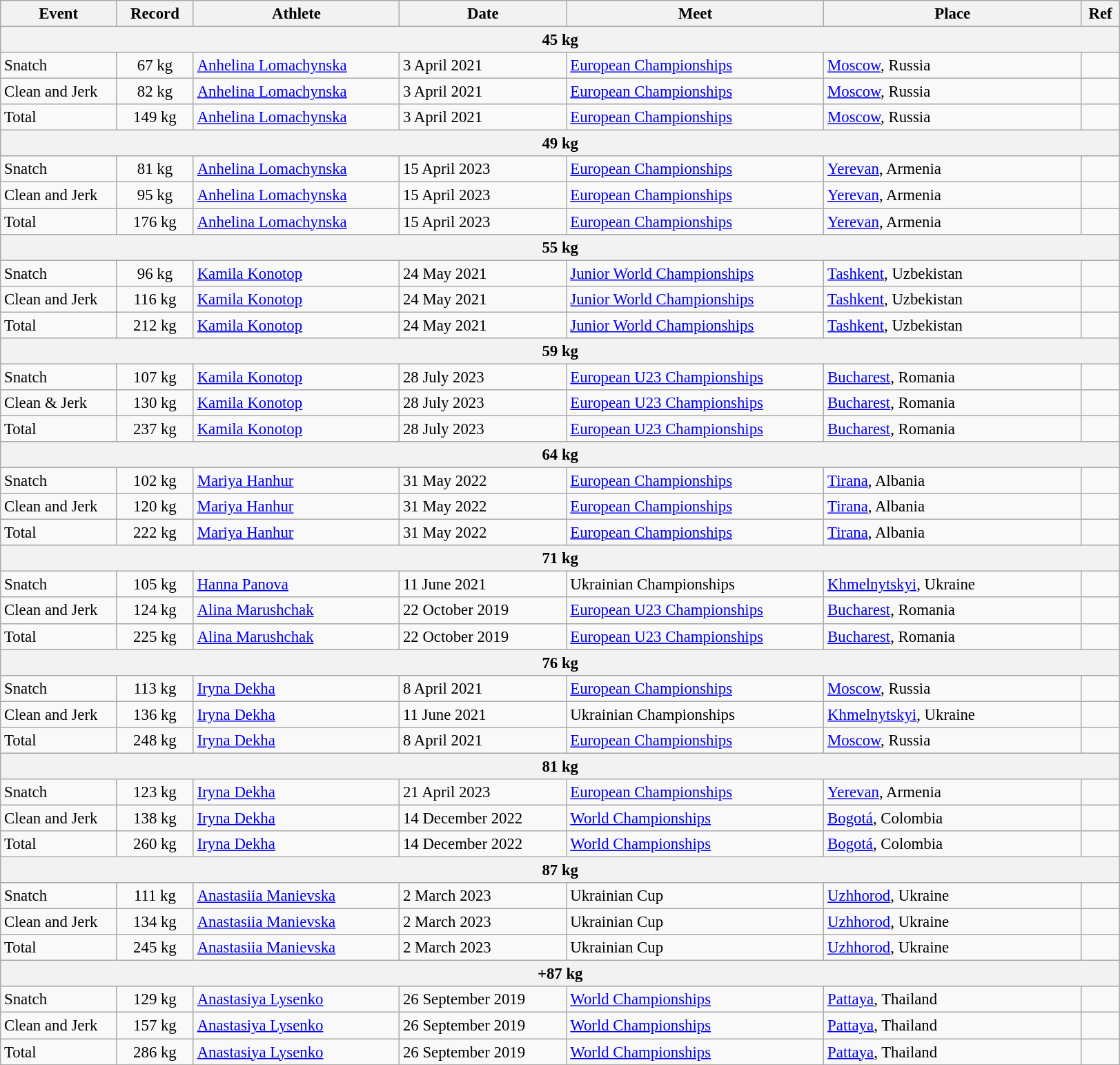<table class="wikitable" style="font-size:95%;">
<tr>
<th width=9%>Event</th>
<th width=6%>Record</th>
<th width=16%>Athlete</th>
<th width=13%>Date</th>
<th width=20%>Meet</th>
<th width=20%>Place</th>
<th width=3%>Ref</th>
</tr>
<tr bgcolor="#DDDDDD">
<th colspan="7">45 kg</th>
</tr>
<tr>
<td>Snatch</td>
<td align="center">67 kg</td>
<td><a href='#'>Anhelina Lomachynska</a></td>
<td>3 April 2021</td>
<td><a href='#'>European Championships</a></td>
<td><a href='#'>Moscow</a>, Russia</td>
<td></td>
</tr>
<tr>
<td>Clean and Jerk</td>
<td align="center">82 kg</td>
<td><a href='#'>Anhelina Lomachynska</a></td>
<td>3 April 2021</td>
<td><a href='#'>European Championships</a></td>
<td><a href='#'>Moscow</a>, Russia</td>
<td></td>
</tr>
<tr>
<td>Total</td>
<td align="center">149 kg</td>
<td><a href='#'>Anhelina Lomachynska</a></td>
<td>3 April 2021</td>
<td><a href='#'>European Championships</a></td>
<td><a href='#'>Moscow</a>, Russia</td>
<td></td>
</tr>
<tr bgcolor="#DDDDDD">
<th colspan="7">49 kg</th>
</tr>
<tr>
<td>Snatch</td>
<td align="center">81 kg</td>
<td><a href='#'>Anhelina Lomachynska</a></td>
<td>15 April 2023</td>
<td><a href='#'>European Championships</a></td>
<td><a href='#'>Yerevan</a>, Armenia</td>
<td></td>
</tr>
<tr>
<td>Clean and Jerk</td>
<td align="center">95 kg</td>
<td><a href='#'>Anhelina Lomachynska</a></td>
<td>15 April 2023</td>
<td><a href='#'>European Championships</a></td>
<td><a href='#'>Yerevan</a>, Armenia</td>
<td></td>
</tr>
<tr>
<td>Total</td>
<td align="center">176 kg</td>
<td><a href='#'>Anhelina Lomachynska</a></td>
<td>15 April 2023</td>
<td><a href='#'>European Championships</a></td>
<td><a href='#'>Yerevan</a>, Armenia</td>
<td></td>
</tr>
<tr bgcolor="#DDDDDD">
<th colspan="7">55 kg</th>
</tr>
<tr>
<td>Snatch</td>
<td align="center">96 kg</td>
<td><a href='#'>Kamila Konotop</a></td>
<td>24 May 2021</td>
<td><a href='#'>Junior World Championships</a></td>
<td><a href='#'>Tashkent</a>, Uzbekistan</td>
<td></td>
</tr>
<tr>
<td>Clean and Jerk</td>
<td align="center">116 kg</td>
<td><a href='#'>Kamila Konotop</a></td>
<td>24 May 2021</td>
<td><a href='#'>Junior World Championships</a></td>
<td><a href='#'>Tashkent</a>, Uzbekistan</td>
<td></td>
</tr>
<tr>
<td>Total</td>
<td align="center">212 kg</td>
<td><a href='#'>Kamila Konotop</a></td>
<td>24 May 2021</td>
<td><a href='#'>Junior World Championships</a></td>
<td><a href='#'>Tashkent</a>, Uzbekistan</td>
<td></td>
</tr>
<tr bgcolor="#DDDDDD">
<th colspan="7">59 kg</th>
</tr>
<tr>
<td>Snatch</td>
<td align="center">107 kg</td>
<td><a href='#'>Kamila Konotop</a></td>
<td>28 July 2023</td>
<td><a href='#'>European U23 Championships</a></td>
<td><a href='#'>Bucharest</a>, Romania</td>
<td></td>
</tr>
<tr>
<td>Clean & Jerk</td>
<td align="center">130 kg</td>
<td><a href='#'>Kamila Konotop</a></td>
<td>28 July 2023</td>
<td><a href='#'>European U23 Championships</a></td>
<td><a href='#'>Bucharest</a>, Romania</td>
<td></td>
</tr>
<tr>
<td>Total</td>
<td align="center">237 kg</td>
<td><a href='#'>Kamila Konotop</a></td>
<td>28 July 2023</td>
<td><a href='#'>European U23 Championships</a></td>
<td><a href='#'>Bucharest</a>, Romania</td>
<td></td>
</tr>
<tr bgcolor="#DDDDDD">
<th colspan="7">64 kg</th>
</tr>
<tr>
<td>Snatch</td>
<td align="center">102 kg</td>
<td><a href='#'>Mariya Hanhur</a></td>
<td>31 May 2022</td>
<td><a href='#'>European Championships</a></td>
<td><a href='#'>Tirana</a>, Albania</td>
<td></td>
</tr>
<tr>
<td>Clean and Jerk</td>
<td align="center">120 kg</td>
<td><a href='#'>Mariya Hanhur</a></td>
<td>31 May 2022</td>
<td><a href='#'>European Championships</a></td>
<td><a href='#'>Tirana</a>, Albania</td>
<td></td>
</tr>
<tr>
<td>Total</td>
<td align="center">222 kg</td>
<td><a href='#'>Mariya Hanhur</a></td>
<td>31 May 2022</td>
<td><a href='#'>European Championships</a></td>
<td><a href='#'>Tirana</a>, Albania</td>
<td></td>
</tr>
<tr bgcolor="#DDDDDD">
<th colspan="7">71 kg</th>
</tr>
<tr>
<td>Snatch</td>
<td align="center">105 kg</td>
<td><a href='#'>Hanna Panova</a></td>
<td>11 June 2021</td>
<td>Ukrainian Championships</td>
<td><a href='#'>Khmelnytskyi</a>, Ukraine</td>
<td></td>
</tr>
<tr>
<td>Clean and Jerk</td>
<td align="center">124 kg</td>
<td><a href='#'>Alina Marushchak</a></td>
<td>22 October 2019</td>
<td><a href='#'>European U23 Championships</a></td>
<td><a href='#'>Bucharest</a>, Romania</td>
<td></td>
</tr>
<tr>
<td>Total</td>
<td align="center">225 kg</td>
<td><a href='#'>Alina Marushchak</a></td>
<td>22 October 2019</td>
<td><a href='#'>European U23 Championships</a></td>
<td><a href='#'>Bucharest</a>, Romania</td>
<td></td>
</tr>
<tr bgcolor="#DDDDDD">
<th colspan="7">76 kg</th>
</tr>
<tr>
<td>Snatch</td>
<td align="center">113 kg</td>
<td><a href='#'>Iryna Dekha</a></td>
<td>8 April 2021</td>
<td><a href='#'>European Championships</a></td>
<td><a href='#'>Moscow</a>, Russia</td>
<td></td>
</tr>
<tr>
<td>Clean and Jerk</td>
<td align="center">136 kg</td>
<td><a href='#'>Iryna Dekha</a></td>
<td>11 June 2021</td>
<td>Ukrainian Championships</td>
<td><a href='#'>Khmelnytskyi</a>, Ukraine</td>
<td></td>
</tr>
<tr>
<td>Total</td>
<td align="center">248 kg</td>
<td><a href='#'>Iryna Dekha</a></td>
<td>8 April 2021</td>
<td><a href='#'>European Championships</a></td>
<td><a href='#'>Moscow</a>, Russia</td>
<td></td>
</tr>
<tr bgcolor="#DDDDDD">
<th colspan="7">81 kg</th>
</tr>
<tr>
<td>Snatch</td>
<td align="center">123 kg</td>
<td><a href='#'>Iryna Dekha</a></td>
<td>21 April 2023</td>
<td><a href='#'>European Championships</a></td>
<td><a href='#'>Yerevan</a>, Armenia</td>
<td></td>
</tr>
<tr>
<td>Clean and Jerk</td>
<td align="center">138 kg</td>
<td><a href='#'>Iryna Dekha</a></td>
<td>14 December 2022</td>
<td><a href='#'>World Championships</a></td>
<td><a href='#'>Bogotá</a>, Colombia</td>
<td></td>
</tr>
<tr>
<td>Total</td>
<td align="center">260 kg</td>
<td><a href='#'>Iryna Dekha</a></td>
<td>14 December 2022</td>
<td><a href='#'>World Championships</a></td>
<td><a href='#'>Bogotá</a>, Colombia</td>
<td></td>
</tr>
<tr bgcolor="#DDDDDD">
<th colspan="7">87 kg</th>
</tr>
<tr>
<td>Snatch</td>
<td align="center">111 kg</td>
<td><a href='#'>Anastasiia Manievska</a></td>
<td>2 March 2023</td>
<td>Ukrainian Cup</td>
<td><a href='#'>Uzhhorod</a>, Ukraine</td>
<td></td>
</tr>
<tr>
<td>Clean and Jerk</td>
<td align="center">134 kg</td>
<td><a href='#'>Anastasiia Manievska</a></td>
<td>2 March 2023</td>
<td>Ukrainian Cup</td>
<td><a href='#'>Uzhhorod</a>, Ukraine</td>
<td></td>
</tr>
<tr>
<td>Total</td>
<td align="center">245 kg</td>
<td><a href='#'>Anastasiia Manievska</a></td>
<td>2 March 2023</td>
<td>Ukrainian Cup</td>
<td><a href='#'>Uzhhorod</a>, Ukraine</td>
<td></td>
</tr>
<tr bgcolor="#DDDDDD">
<th colspan="7">+87 kg</th>
</tr>
<tr>
<td>Snatch</td>
<td align="center">129 kg</td>
<td><a href='#'>Anastasiya Lysenko</a></td>
<td>26 September 2019</td>
<td><a href='#'>World Championships</a></td>
<td><a href='#'>Pattaya</a>, Thailand</td>
<td></td>
</tr>
<tr>
<td>Clean and Jerk</td>
<td align="center">157 kg</td>
<td><a href='#'>Anastasiya Lysenko</a></td>
<td>26 September 2019</td>
<td><a href='#'>World Championships</a></td>
<td><a href='#'>Pattaya</a>, Thailand</td>
<td></td>
</tr>
<tr>
<td>Total</td>
<td align="center">286 kg</td>
<td><a href='#'>Anastasiya Lysenko</a></td>
<td>26 September 2019</td>
<td><a href='#'>World Championships</a></td>
<td><a href='#'>Pattaya</a>, Thailand</td>
<td></td>
</tr>
</table>
